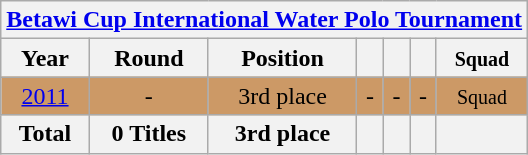<table class="wikitable" style="text-align: center;">
<tr>
<th colspan=9><a href='#'>Betawi Cup International Water Polo Tournament</a></th>
</tr>
<tr>
<th>Year</th>
<th>Round</th>
<th>Position</th>
<th></th>
<th></th>
<th></th>
<th><small>Squad</small></th>
</tr>
<tr bgcolor=cc9966>
<td> <a href='#'>2011</a></td>
<td>-</td>
<td>3rd place</td>
<td>-</td>
<td>-</td>
<td>-</td>
<td><small>Squad</small></td>
</tr>
<tr>
<th>Total</th>
<th>0 Titles</th>
<th><strong>3rd place</strong></th>
<th></th>
<th></th>
<th></th>
<th></th>
</tr>
</table>
